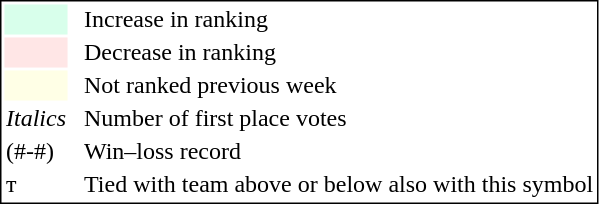<table style="border:1px solid black;">
<tr>
<td style="background:#D8FFEB; width:20px;"></td>
<td> </td>
<td>Increase in ranking</td>
</tr>
<tr>
<td style="background:#FFE6E6; width:20px;"></td>
<td> </td>
<td>Decrease in ranking</td>
</tr>
<tr>
<td style="background:#FFFFE6; width:20px;"></td>
<td> </td>
<td>Not ranked previous week</td>
</tr>
<tr>
<td><em>Italics</em></td>
<td> </td>
<td>Number of first place votes</td>
</tr>
<tr>
<td>(#-#)</td>
<td> </td>
<td>Win–loss record</td>
</tr>
<tr>
<td>т</td>
<td></td>
<td>Tied with team above or below also with this symbol</td>
</tr>
</table>
